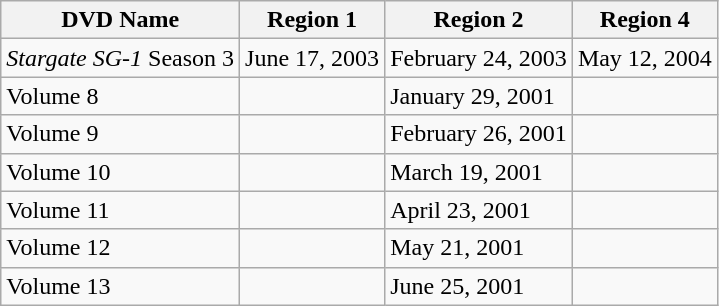<table class="wikitable">
<tr>
<th>DVD Name</th>
<th>Region 1</th>
<th>Region 2</th>
<th>Region 4</th>
</tr>
<tr>
<td><em>Stargate SG-1</em> Season 3</td>
<td>June 17, 2003</td>
<td>February 24, 2003</td>
<td>May 12, 2004</td>
</tr>
<tr>
<td>Volume 8</td>
<td></td>
<td>January 29, 2001</td>
<td></td>
</tr>
<tr>
<td>Volume 9</td>
<td></td>
<td>February 26, 2001</td>
<td></td>
</tr>
<tr>
<td>Volume 10</td>
<td></td>
<td>March 19, 2001</td>
<td></td>
</tr>
<tr>
<td>Volume 11</td>
<td></td>
<td>April 23, 2001</td>
<td></td>
</tr>
<tr>
<td>Volume 12</td>
<td></td>
<td>May 21, 2001</td>
<td></td>
</tr>
<tr>
<td>Volume 13</td>
<td></td>
<td>June 25, 2001</td>
<td></td>
</tr>
</table>
